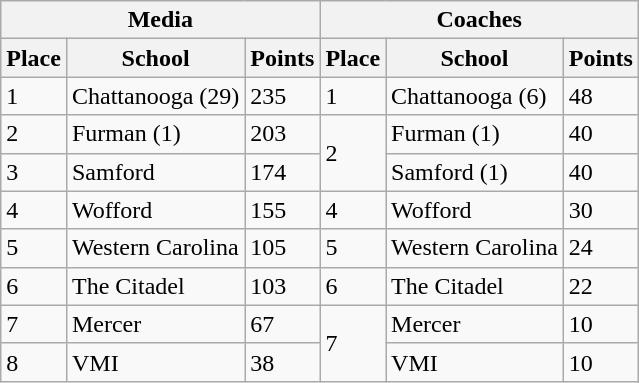<table Class="wikitable">
<tr align=center>
<th colspan=3>Media</th>
<th colspan=3>Coaches</th>
</tr>
<tr align=center>
<th>Place</th>
<th>School</th>
<th>Points</th>
<th>Place</th>
<th>School</th>
<th>Points</th>
</tr>
<tr>
<td>1</td>
<td>Chattanooga (29)</td>
<td>235</td>
<td>1</td>
<td>Chattanooga (6)</td>
<td>48</td>
</tr>
<tr>
<td>2</td>
<td>Furman (1)</td>
<td>203</td>
<td rowspan=2>2</td>
<td>Furman (1)</td>
<td>40</td>
</tr>
<tr>
<td>3</td>
<td>Samford</td>
<td>174</td>
<td>Samford (1)</td>
<td>40</td>
</tr>
<tr>
<td>4</td>
<td>Wofford</td>
<td>155</td>
<td>4</td>
<td>Wofford</td>
<td>30</td>
</tr>
<tr>
<td>5</td>
<td>Western Carolina</td>
<td>105</td>
<td>5</td>
<td>Western Carolina</td>
<td>24</td>
</tr>
<tr>
<td>6</td>
<td>The Citadel</td>
<td>103</td>
<td>6</td>
<td>The Citadel</td>
<td>22</td>
</tr>
<tr>
<td>7</td>
<td>Mercer</td>
<td>67</td>
<td rowspan=2>7</td>
<td>Mercer</td>
<td>10</td>
</tr>
<tr>
<td>8</td>
<td>VMI</td>
<td>38</td>
<td>VMI</td>
<td>10</td>
</tr>
</table>
